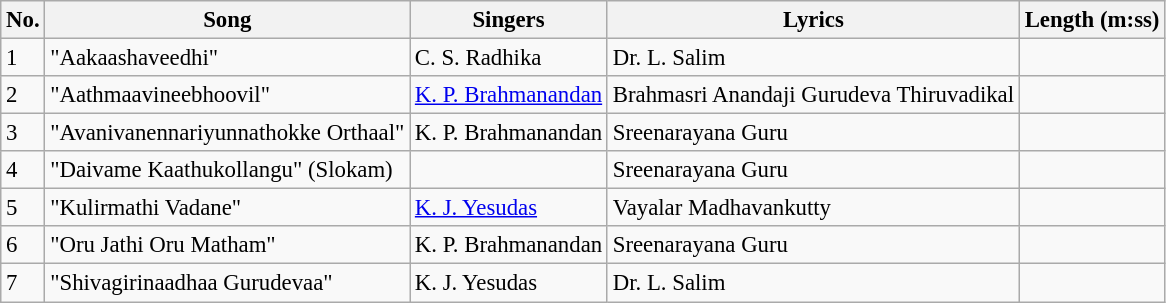<table class="wikitable" style="font-size:95%;">
<tr>
<th>No.</th>
<th>Song</th>
<th>Singers</th>
<th>Lyrics</th>
<th>Length (m:ss)</th>
</tr>
<tr>
<td>1</td>
<td>"Aakaashaveedhi"</td>
<td>C. S. Radhika</td>
<td>Dr. L. Salim</td>
<td></td>
</tr>
<tr>
<td>2</td>
<td>"Aathmaavineebhoovil"</td>
<td><a href='#'>K. P. Brahmanandan</a></td>
<td>Brahmasri Anandaji Gurudeva Thiruvadikal</td>
<td></td>
</tr>
<tr>
<td>3</td>
<td>"Avanivanennariyunnathokke Orthaal"</td>
<td>K. P. Brahmanandan</td>
<td>Sreenarayana Guru</td>
<td></td>
</tr>
<tr>
<td>4</td>
<td>"Daivame Kaathukollangu" (Slokam)</td>
<td></td>
<td>Sreenarayana Guru</td>
<td></td>
</tr>
<tr>
<td>5</td>
<td>"Kulirmathi Vadane"</td>
<td><a href='#'>K. J. Yesudas</a></td>
<td>Vayalar Madhavankutty</td>
<td></td>
</tr>
<tr>
<td>6</td>
<td>"Oru Jathi Oru Matham"</td>
<td>K. P. Brahmanandan</td>
<td>Sreenarayana Guru</td>
<td></td>
</tr>
<tr>
<td>7</td>
<td>"Shivagirinaadhaa Gurudevaa"</td>
<td>K. J. Yesudas</td>
<td>Dr. L. Salim</td>
<td></td>
</tr>
</table>
